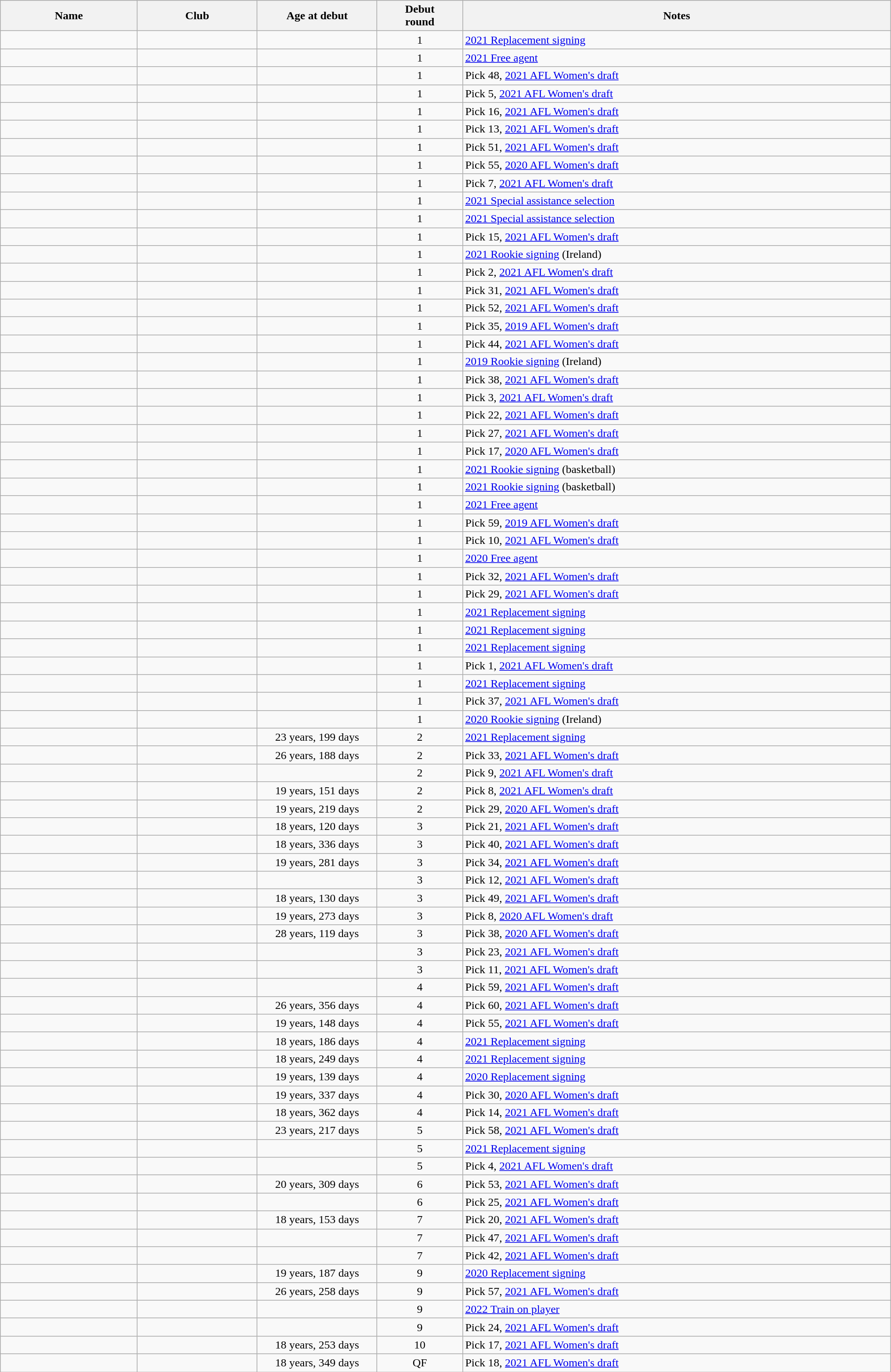<table class="wikitable sortable" style="width:100%; text-align: center;">
<tr style="background:#efefef;">
<th style="width:8%;">Name</th>
<th width=7%>Club</th>
<th style="width:7%;">Age at debut</th>
<th data-sort-type="number" width=5%>Debut<br>round</th>
<th style="width:25%;">Notes</th>
</tr>
<tr>
<td align="left"></td>
<td></td>
<td></td>
<td>1</td>
<td align="left"><a href='#'>2021 Replacement signing</a></td>
</tr>
<tr>
<td align="left"></td>
<td></td>
<td></td>
<td>1</td>
<td align="left"><a href='#'>2021 Free agent</a></td>
</tr>
<tr>
<td align="left"></td>
<td></td>
<td></td>
<td>1</td>
<td align="left">Pick 48, <a href='#'>2021 AFL Women's draft</a></td>
</tr>
<tr>
<td align="left"></td>
<td></td>
<td></td>
<td>1</td>
<td align="left">Pick 5, <a href='#'>2021 AFL Women's draft</a></td>
</tr>
<tr>
<td align="left"></td>
<td></td>
<td></td>
<td>1</td>
<td align="left">Pick 16, <a href='#'>2021 AFL Women's draft</a></td>
</tr>
<tr>
<td align="left"></td>
<td></td>
<td></td>
<td>1</td>
<td align="left">Pick 13, <a href='#'>2021 AFL Women's draft</a></td>
</tr>
<tr>
<td align="left"></td>
<td></td>
<td></td>
<td>1</td>
<td align="left">Pick 51, <a href='#'>2021 AFL Women's draft</a></td>
</tr>
<tr>
<td align="left"></td>
<td></td>
<td></td>
<td>1</td>
<td align="left">Pick 55, <a href='#'>2020 AFL Women's draft</a></td>
</tr>
<tr>
<td align="left"></td>
<td></td>
<td></td>
<td>1</td>
<td align="left">Pick 7, <a href='#'>2021 AFL Women's draft</a></td>
</tr>
<tr>
<td align="left"></td>
<td></td>
<td></td>
<td>1</td>
<td align="left"><a href='#'>2021 Special assistance selection</a></td>
</tr>
<tr>
<td align="left"></td>
<td></td>
<td></td>
<td>1</td>
<td align="left"><a href='#'>2021 Special assistance selection</a></td>
</tr>
<tr>
<td align="left"></td>
<td></td>
<td></td>
<td>1</td>
<td align="left">Pick 15, <a href='#'>2021 AFL Women's draft</a></td>
</tr>
<tr>
<td align="left"></td>
<td></td>
<td></td>
<td>1</td>
<td align="left"><a href='#'>2021 Rookie signing</a> (Ireland)</td>
</tr>
<tr>
<td align="left"></td>
<td></td>
<td></td>
<td>1</td>
<td align="left">Pick 2, <a href='#'>2021 AFL Women's draft</a></td>
</tr>
<tr>
<td align="left"></td>
<td></td>
<td></td>
<td>1</td>
<td align="left">Pick 31, <a href='#'>2021 AFL Women's draft</a></td>
</tr>
<tr>
<td align="left"></td>
<td></td>
<td></td>
<td>1</td>
<td align="left">Pick 52, <a href='#'>2021 AFL Women's draft</a></td>
</tr>
<tr>
<td align="left"></td>
<td></td>
<td></td>
<td>1</td>
<td align="left">Pick 35, <a href='#'>2019 AFL Women's draft</a></td>
</tr>
<tr>
<td align="left"></td>
<td></td>
<td></td>
<td>1</td>
<td align="left">Pick 44, <a href='#'>2021 AFL Women's draft</a></td>
</tr>
<tr>
<td align="left"></td>
<td></td>
<td></td>
<td>1</td>
<td align="left"><a href='#'>2019 Rookie signing</a> (Ireland)</td>
</tr>
<tr>
<td align="left"></td>
<td></td>
<td></td>
<td>1</td>
<td align="left">Pick 38, <a href='#'>2021 AFL Women's draft</a></td>
</tr>
<tr>
<td align="left"></td>
<td></td>
<td></td>
<td>1</td>
<td align="left">Pick 3, <a href='#'>2021 AFL Women's draft</a></td>
</tr>
<tr>
<td align="left"></td>
<td></td>
<td></td>
<td>1</td>
<td align="left">Pick 22, <a href='#'>2021 AFL Women's draft</a></td>
</tr>
<tr>
<td align="left"></td>
<td></td>
<td></td>
<td>1</td>
<td align="left">Pick 27, <a href='#'>2021 AFL Women's draft</a></td>
</tr>
<tr>
<td align="left"></td>
<td></td>
<td></td>
<td>1</td>
<td align="left">Pick 17, <a href='#'>2020 AFL Women's draft</a></td>
</tr>
<tr>
<td align="left"></td>
<td></td>
<td></td>
<td>1</td>
<td align="left"><a href='#'>2021 Rookie signing</a> (basketball)</td>
</tr>
<tr>
<td align="left"></td>
<td></td>
<td></td>
<td>1</td>
<td align="left"><a href='#'>2021 Rookie signing</a> (basketball)</td>
</tr>
<tr>
<td align="left"></td>
<td></td>
<td></td>
<td>1</td>
<td align="left"><a href='#'>2021 Free agent</a></td>
</tr>
<tr>
<td align="left"></td>
<td></td>
<td></td>
<td>1</td>
<td align="left">Pick 59, <a href='#'>2019 AFL Women's draft</a></td>
</tr>
<tr>
<td align="left"></td>
<td></td>
<td></td>
<td>1</td>
<td align="left">Pick 10, <a href='#'>2021 AFL Women's draft</a></td>
</tr>
<tr>
<td align="left"></td>
<td></td>
<td></td>
<td>1</td>
<td align="left"><a href='#'>2020 Free agent</a></td>
</tr>
<tr>
<td align="left"></td>
<td></td>
<td></td>
<td>1</td>
<td align="left">Pick 32, <a href='#'>2021 AFL Women's draft</a></td>
</tr>
<tr>
<td align="left"></td>
<td></td>
<td></td>
<td>1</td>
<td align="left">Pick 29, <a href='#'>2021 AFL Women's draft</a></td>
</tr>
<tr>
<td align="left"></td>
<td></td>
<td></td>
<td>1</td>
<td align="left"><a href='#'>2021 Replacement signing</a></td>
</tr>
<tr>
<td align="left"></td>
<td></td>
<td></td>
<td>1</td>
<td align="left"><a href='#'>2021 Replacement signing</a></td>
</tr>
<tr>
<td align="left"></td>
<td></td>
<td></td>
<td>1</td>
<td align="left"><a href='#'>2021 Replacement signing</a></td>
</tr>
<tr>
<td align="left"></td>
<td></td>
<td></td>
<td>1</td>
<td align="left">Pick 1, <a href='#'>2021 AFL Women's draft</a></td>
</tr>
<tr>
<td align="left"></td>
<td></td>
<td></td>
<td>1</td>
<td align="left"><a href='#'>2021 Replacement signing</a></td>
</tr>
<tr>
<td align="left"></td>
<td></td>
<td></td>
<td>1</td>
<td align="left">Pick 37, <a href='#'>2021 AFL Women's draft</a></td>
</tr>
<tr>
<td align="left"></td>
<td></td>
<td></td>
<td>1</td>
<td align="left"><a href='#'>2020 Rookie signing</a> (Ireland)</td>
</tr>
<tr>
<td align="left"></td>
<td></td>
<td>23 years, 199 days</td>
<td>2</td>
<td align="left"><a href='#'>2021 Replacement signing</a></td>
</tr>
<tr>
<td align="left"></td>
<td></td>
<td>26 years, 188 days</td>
<td>2</td>
<td align="left">Pick 33, <a href='#'>2021 AFL Women's draft</a></td>
</tr>
<tr>
<td align="left"></td>
<td></td>
<td></td>
<td>2</td>
<td align="left">Pick 9, <a href='#'>2021 AFL Women's draft</a></td>
</tr>
<tr>
<td align="left"></td>
<td></td>
<td>19 years, 151 days</td>
<td>2</td>
<td align="left">Pick 8, <a href='#'>2021 AFL Women's draft</a></td>
</tr>
<tr>
<td align="left"></td>
<td></td>
<td>19 years, 219 days</td>
<td>2</td>
<td align="left">Pick 29, <a href='#'>2020 AFL Women's draft</a></td>
</tr>
<tr>
<td align="left"></td>
<td></td>
<td>18 years, 120 days</td>
<td>3</td>
<td align="left">Pick 21, <a href='#'>2021 AFL Women's draft</a></td>
</tr>
<tr>
<td align="left"></td>
<td></td>
<td>18 years, 336 days</td>
<td>3</td>
<td align="left">Pick 40, <a href='#'>2021 AFL Women's draft</a></td>
</tr>
<tr>
<td align="left"></td>
<td></td>
<td>19 years, 281 days</td>
<td>3</td>
<td align="left">Pick 34, <a href='#'>2021 AFL Women's draft</a></td>
</tr>
<tr>
<td align="left"></td>
<td></td>
<td></td>
<td>3</td>
<td align="left">Pick 12, <a href='#'>2021 AFL Women's draft</a></td>
</tr>
<tr>
<td align="left"></td>
<td></td>
<td>18 years, 130 days</td>
<td>3</td>
<td align="left">Pick 49, <a href='#'>2021 AFL Women's draft</a></td>
</tr>
<tr>
<td align="left"></td>
<td></td>
<td>19 years, 273 days</td>
<td>3</td>
<td align="left">Pick 8, <a href='#'>2020 AFL Women's draft</a></td>
</tr>
<tr>
<td align="left"></td>
<td></td>
<td>28 years, 119 days</td>
<td>3</td>
<td align="left">Pick 38, <a href='#'>2020 AFL Women's draft</a></td>
</tr>
<tr>
<td align="left"></td>
<td></td>
<td></td>
<td>3</td>
<td align="left">Pick 23, <a href='#'>2021 AFL Women's draft</a></td>
</tr>
<tr>
<td align="left"></td>
<td></td>
<td></td>
<td>3</td>
<td align="left">Pick 11, <a href='#'>2021 AFL Women's draft</a></td>
</tr>
<tr>
<td align="left"></td>
<td></td>
<td></td>
<td>4</td>
<td align="left">Pick 59, <a href='#'>2021 AFL Women's draft</a></td>
</tr>
<tr>
<td align="left"></td>
<td></td>
<td>26 years, 356 days</td>
<td>4</td>
<td align="left">Pick 60, <a href='#'>2021 AFL Women's draft</a></td>
</tr>
<tr>
<td align="left"></td>
<td></td>
<td>19 years, 148 days</td>
<td>4</td>
<td align="left">Pick 55, <a href='#'>2021 AFL Women's draft</a></td>
</tr>
<tr>
<td align="left"></td>
<td></td>
<td>18 years, 186 days</td>
<td>4</td>
<td align="left"><a href='#'>2021 Replacement signing</a></td>
</tr>
<tr>
<td align="left"></td>
<td></td>
<td>18 years, 249 days</td>
<td>4</td>
<td align="left"><a href='#'>2021 Replacement signing</a></td>
</tr>
<tr>
<td align="left"></td>
<td></td>
<td>19 years, 139 days</td>
<td>4</td>
<td align="left"><a href='#'>2020 Replacement signing</a></td>
</tr>
<tr>
<td align="left"></td>
<td></td>
<td>19 years, 337 days</td>
<td>4</td>
<td align="left">Pick 30, <a href='#'>2020 AFL Women's draft</a></td>
</tr>
<tr>
<td align="left"></td>
<td></td>
<td>18 years, 362 days</td>
<td>4</td>
<td align="left">Pick 14, <a href='#'>2021 AFL Women's draft</a></td>
</tr>
<tr>
<td align="left"></td>
<td></td>
<td>23 years, 217 days</td>
<td>5</td>
<td align="left">Pick 58, <a href='#'>2021 AFL Women's draft</a></td>
</tr>
<tr>
<td align="left"></td>
<td></td>
<td></td>
<td>5</td>
<td align="left"><a href='#'>2021 Replacement signing</a></td>
</tr>
<tr>
<td align="left"></td>
<td></td>
<td></td>
<td>5</td>
<td align="left">Pick 4, <a href='#'>2021 AFL Women's draft</a></td>
</tr>
<tr>
<td align="left"></td>
<td></td>
<td>20 years, 309 days</td>
<td>6</td>
<td align="left">Pick 53, <a href='#'>2021 AFL Women's draft</a></td>
</tr>
<tr>
<td align="left"></td>
<td></td>
<td></td>
<td>6</td>
<td align="left">Pick 25, <a href='#'>2021 AFL Women's draft</a></td>
</tr>
<tr>
<td align="left"></td>
<td></td>
<td>18 years, 153 days</td>
<td>7</td>
<td align="left">Pick 20, <a href='#'>2021 AFL Women's draft</a></td>
</tr>
<tr>
<td align="left"></td>
<td></td>
<td></td>
<td>7</td>
<td align="left">Pick 47, <a href='#'>2021 AFL Women's draft</a></td>
</tr>
<tr>
<td align="left"></td>
<td></td>
<td></td>
<td>7</td>
<td align="left">Pick 42, <a href='#'>2021 AFL Women's draft</a></td>
</tr>
<tr>
<td align="left"></td>
<td></td>
<td>19 years, 187 days</td>
<td>9</td>
<td align="left"><a href='#'>2020 Replacement signing</a></td>
</tr>
<tr>
<td align="left"></td>
<td></td>
<td>26 years, 258 days</td>
<td>9</td>
<td align="left">Pick 57, <a href='#'>2021 AFL Women's draft</a></td>
</tr>
<tr>
<td align="left"></td>
<td></td>
<td></td>
<td>9</td>
<td align="left"><a href='#'>2022 Train on player</a></td>
</tr>
<tr>
<td align="left"></td>
<td></td>
<td></td>
<td>9</td>
<td align="left">Pick 24, <a href='#'>2021 AFL Women's draft</a></td>
</tr>
<tr>
<td align="left"></td>
<td></td>
<td>18 years, 253 days</td>
<td>10</td>
<td align="left">Pick 17, <a href='#'>2021 AFL Women's draft</a></td>
</tr>
<tr>
<td align="left"></td>
<td></td>
<td>18 years, 349 days</td>
<td>QF</td>
<td align="left">Pick 18, <a href='#'>2021 AFL Women's draft</a></td>
</tr>
</table>
